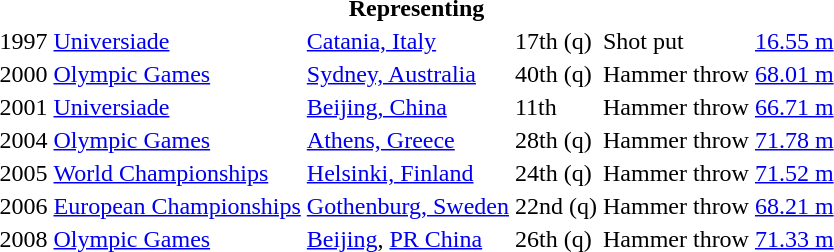<table>
<tr>
<th colspan="6">Representing </th>
</tr>
<tr>
<td>1997</td>
<td><a href='#'>Universiade</a></td>
<td><a href='#'>Catania, Italy</a></td>
<td>17th (q)</td>
<td>Shot put</td>
<td><a href='#'>16.55 m</a></td>
</tr>
<tr>
<td>2000</td>
<td><a href='#'>Olympic Games</a></td>
<td><a href='#'>Sydney, Australia</a></td>
<td>40th (q)</td>
<td>Hammer throw</td>
<td><a href='#'>68.01 m</a></td>
</tr>
<tr>
<td>2001</td>
<td><a href='#'>Universiade</a></td>
<td><a href='#'>Beijing, China</a></td>
<td>11th</td>
<td>Hammer throw</td>
<td><a href='#'>66.71 m</a></td>
</tr>
<tr>
<td>2004</td>
<td><a href='#'>Olympic Games</a></td>
<td><a href='#'>Athens, Greece</a></td>
<td>28th (q)</td>
<td>Hammer throw</td>
<td><a href='#'>71.78 m</a></td>
</tr>
<tr>
<td>2005</td>
<td><a href='#'>World Championships</a></td>
<td><a href='#'>Helsinki, Finland</a></td>
<td>24th (q)</td>
<td>Hammer throw</td>
<td><a href='#'>71.52 m</a></td>
</tr>
<tr>
<td>2006</td>
<td><a href='#'>European Championships</a></td>
<td><a href='#'>Gothenburg, Sweden</a></td>
<td>22nd (q)</td>
<td>Hammer throw</td>
<td><a href='#'>68.21 m</a></td>
</tr>
<tr>
<td>2008</td>
<td><a href='#'>Olympic Games</a></td>
<td><a href='#'>Beijing</a>, <a href='#'>PR China</a></td>
<td>26th (q)</td>
<td>Hammer throw</td>
<td><a href='#'>71.33 m</a></td>
</tr>
</table>
